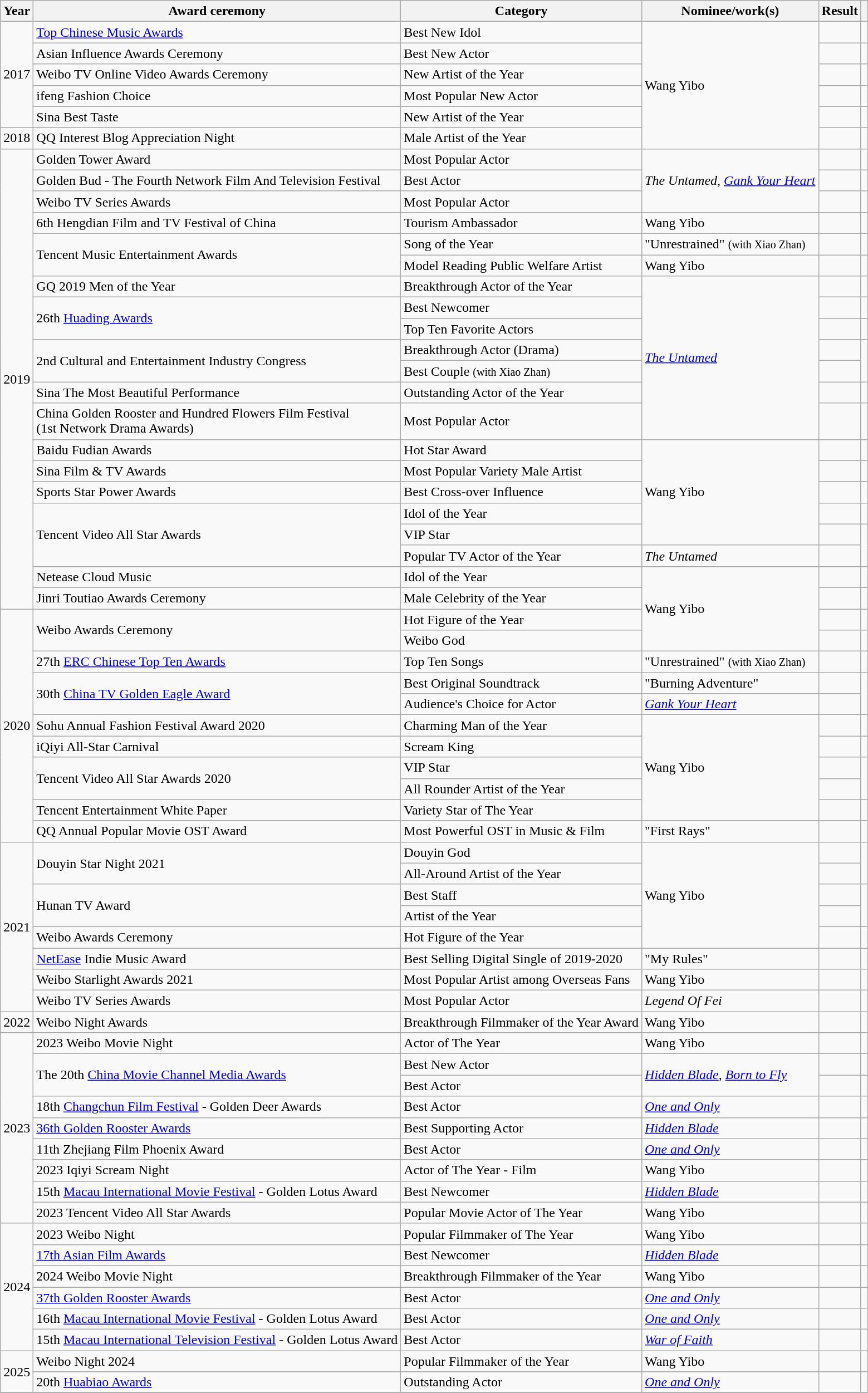<table class="wikitable sortable plainrowheaders">
<tr>
<th>Year</th>
<th>Award ceremony</th>
<th>Category</th>
<th>Nominee/work(s)</th>
<th>Result</th>
<th class="unsortable"></th>
</tr>
<tr>
<td rowspan=5>2017</td>
<td><a href='#'>Top Chinese Music Awards</a></td>
<td>Best New Idol</td>
<td rowspan="6">Wang Yibo</td>
<td></td>
<td></td>
</tr>
<tr>
<td>Asian Influence Awards Ceremony</td>
<td>Best New Actor</td>
<td></td>
<td></td>
</tr>
<tr>
<td>Weibo TV Online Video Awards Ceremony</td>
<td>New Artist of the Year</td>
<td></td>
<td></td>
</tr>
<tr>
<td>ifeng Fashion Choice</td>
<td>Most Popular New Actor</td>
<td></td>
<td></td>
</tr>
<tr>
<td>Sina Best Taste</td>
<td>New Artist of the Year</td>
<td></td>
<td></td>
</tr>
<tr>
<td rowspan=1>2018</td>
<td>QQ Interest Blog Appreciation Night</td>
<td>Male Artist of the Year</td>
<td></td>
<td></td>
</tr>
<tr>
<td rowspan="21">2019</td>
<td>Golden Tower Award</td>
<td>Most Popular Actor</td>
<td rowspan=3><em>The Untamed</em>, <em><a href='#'>Gank Your Heart</a></em></td>
<td></td>
<td></td>
</tr>
<tr>
<td>Golden Bud - The Fourth Network Film And Television Festival</td>
<td>Best Actor</td>
<td></td>
<td></td>
</tr>
<tr>
<td>Weibo TV Series Awards</td>
<td>Most Popular Actor</td>
<td></td>
<td></td>
</tr>
<tr>
<td>6th Hengdian Film and TV Festival of China</td>
<td>Tourism Ambassador</td>
<td>Wang Yibo</td>
<td></td>
<td></td>
</tr>
<tr>
<td rowspan=2>Tencent Music Entertainment Awards</td>
<td>Song of the Year</td>
<td>"Unrestrained" <small>(with Xiao Zhan)</small></td>
<td></td>
<td></td>
</tr>
<tr>
<td>Model Reading Public Welfare Artist</td>
<td>Wang Yibo</td>
<td></td>
<td></td>
</tr>
<tr>
<td>GQ 2019 Men of the Year</td>
<td>Breakthrough Actor of the Year</td>
<td rowspan=7><em><a href='#'>The Untamed</a></em></td>
<td></td>
<td></td>
</tr>
<tr>
<td rowspan=2>26th <a href='#'>Huading Awards</a></td>
<td>Best Newcomer</td>
<td></td>
<td></td>
</tr>
<tr>
<td>Top Ten Favorite Actors</td>
<td></td>
<td></td>
</tr>
<tr>
<td rowspan=2>2nd Cultural and Entertainment Industry Congress</td>
<td>Breakthrough Actor (Drama)</td>
<td></td>
<td rowspan=2></td>
</tr>
<tr>
<td>Best Couple <small>(with Xiao Zhan)</small></td>
<td></td>
</tr>
<tr>
<td>Sina The Most Beautiful Performance</td>
<td>Outstanding Actor of the Year</td>
<td></td>
<td></td>
</tr>
<tr>
<td>China Golden Rooster and Hundred Flowers Film Festival <br> (1st Network Drama Awards)</td>
<td>Most Popular Actor</td>
<td></td>
<td></td>
</tr>
<tr>
<td>Baidu Fudian Awards</td>
<td>Hot Star Award</td>
<td rowspan="5">Wang Yibo</td>
<td></td>
<td></td>
</tr>
<tr>
<td>Sina Film & TV Awards</td>
<td>Most Popular Variety Male Artist</td>
<td></td>
<td></td>
</tr>
<tr>
<td>Sports Star Power Awards</td>
<td>Best Cross-over Influence</td>
<td></td>
<td></td>
</tr>
<tr>
<td rowspan=3>Tencent Video All Star Awards</td>
<td>Idol of the Year</td>
<td></td>
<td></td>
</tr>
<tr>
<td>VIP Star</td>
<td></td>
<td rowspan=2></td>
</tr>
<tr>
<td>Popular TV Actor of the Year</td>
<td><em>The Untamed</em></td>
<td></td>
</tr>
<tr>
<td>Netease Cloud Music</td>
<td>Idol of the Year</td>
<td rowspan="4">Wang Yibo</td>
<td></td>
<td></td>
</tr>
<tr>
<td>Jinri Toutiao Awards Ceremony</td>
<td>Male Celebrity of the Year</td>
<td></td>
<td></td>
</tr>
<tr>
<td rowspan=11>2020</td>
<td rowspan=2>Weibo Awards Ceremony</td>
<td>Hot Figure of the Year</td>
<td></td>
<td></td>
</tr>
<tr>
<td>Weibo God</td>
<td></td>
<td></td>
</tr>
<tr>
<td>27th <a href='#'>ERC Chinese Top Ten Awards</a></td>
<td>Top Ten Songs</td>
<td>"Unrestrained" <small>(with Xiao Zhan)</small></td>
<td></td>
<td></td>
</tr>
<tr>
<td rowspan=2>30th <a href='#'>China TV Golden Eagle Award</a></td>
<td>Best Original Soundtrack</td>
<td>"Burning Adventure"</td>
<td></td>
<td rowspan=2></td>
</tr>
<tr>
<td>Audience's Choice for Actor</td>
<td><em><a href='#'>Gank Your Heart</a></em></td>
<td></td>
</tr>
<tr>
<td>Sohu Annual Fashion Festival Award 2020</td>
<td>Charming Man of the Year</td>
<td rowspan=5>Wang Yibo</td>
<td></td>
<td rowspan=1></td>
</tr>
<tr>
<td>iQiyi All-Star Carnival</td>
<td>Scream King</td>
<td></td>
<td rowspan=1></td>
</tr>
<tr>
<td rowspan=2>Tencent Video All Star Awards 2020</td>
<td>VIP Star</td>
<td></td>
<td rowspan=2></td>
</tr>
<tr>
<td>All Rounder Artist of the Year</td>
<td></td>
</tr>
<tr>
<td>Tencent Entertainment White Paper</td>
<td>Variety Star of The Year</td>
<td></td>
<td rowspan=1></td>
</tr>
<tr>
<td rowspan=1>QQ Annual Popular Movie OST Award</td>
<td>Most Powerful OST in Music & Film</td>
<td rowspan=1>"First Rays"</td>
<td></td>
<td rowspan=1></td>
</tr>
<tr>
<td rowspan="8">2021</td>
<td rowspan=2>Douyin Star Night 2021</td>
<td>Douyin God</td>
<td rowspan=5>Wang Yibo</td>
<td></td>
<td rowspan=2></td>
</tr>
<tr>
<td>All-Around Artist of the Year</td>
<td></td>
</tr>
<tr>
<td rowspan=2>Hunan TV Award</td>
<td>Best Staff</td>
<td></td>
<td rowspan=2></td>
</tr>
<tr>
<td>Artist of the Year</td>
<td></td>
</tr>
<tr>
<td>Weibo Awards Ceremony</td>
<td>Hot Figure of the Year</td>
<td></td>
<td></td>
</tr>
<tr>
<td><a href='#'>NetEase</a> Indie Music Award</td>
<td>Best Selling Digital Single of 2019-2020</td>
<td rowspan=1>"My Rules"</td>
<td></td>
<td></td>
</tr>
<tr>
<td>Weibo Starlight Awards 2021</td>
<td>Most Popular Artist among Overseas Fans</td>
<td>Wang Yibo</td>
<td></td>
<td></td>
</tr>
<tr>
<td>Weibo TV Series Awards</td>
<td>Most Popular Actor</td>
<td><em>Legend Of Fei</em></td>
<td></td>
<td></td>
</tr>
<tr>
<td rowspan="1">2022</td>
<td rowspan=1>Weibo Night Awards</td>
<td>Breakthrough Filmmaker of the Year Award</td>
<td rowspan=1>Wang Yibo</td>
<td></td>
<td rowspan=1></td>
</tr>
<tr>
<td rowspan="9">2023</td>
<td rowspan=1>2023 Weibo Movie Night</td>
<td>Actor of The Year</td>
<td rowspan=1>Wang Yibo</td>
<td></td>
<td rowspan=1></td>
</tr>
<tr>
<td rowspan="2">The 20th <a href='#'>China Movie Channel Media Awards</a></td>
<td>Best New Actor</td>
<td rowspan="2"><em><a href='#'>Hidden Blade</a></em>, <a href='#'><em>Born to Fly</em></a></td>
<td></td>
<td rowspan="1"></td>
</tr>
<tr>
<td>Best Actor</td>
<td></td>
<td rowspan="1"></td>
</tr>
<tr>
<td>18th <a href='#'>Changchun Film Festival</a> - Golden Deer Awards</td>
<td>Best Actor</td>
<td><em><a href='#'>One and Only</a></em></td>
<td></td>
<td></td>
</tr>
<tr>
<td><a href='#'>36th Golden Rooster Awards</a></td>
<td>Best Supporting Actor</td>
<td><em><a href='#'>Hidden Blade</a></em></td>
<td></td>
<td></td>
</tr>
<tr>
<td>11th Zhejiang Film Phoenix Award</td>
<td>Best Actor</td>
<td><em><a href='#'>One and Only</a></em></td>
<td></td>
<td></td>
</tr>
<tr>
<td>2023 Iqiyi Scream Night</td>
<td>Actor of The Year - Film</td>
<td>Wang Yibo</td>
<td></td>
<td></td>
</tr>
<tr>
<td>15th <a href='#'>Macau International Movie Festival</a> - Golden Lotus Award</td>
<td>Best Newcomer</td>
<td><em><a href='#'>Hidden Blade</a></em></td>
<td></td>
<td></td>
</tr>
<tr>
<td>2023 Tencent Video All Star Awards</td>
<td>Popular Movie Actor of The Year</td>
<td>Wang Yibo</td>
<td></td>
<td></td>
</tr>
<tr>
<td rowspan="6">2024</td>
<td>2023 Weibo Night</td>
<td>Popular Filmmaker of The Year</td>
<td>Wang Yibo</td>
<td></td>
<td></td>
</tr>
<tr>
<td><a href='#'>17th Asian Film Awards</a></td>
<td>Best Newcomer</td>
<td><em><a href='#'>Hidden Blade</a></em></td>
<td></td>
<td></td>
</tr>
<tr>
<td rowspan="1">2024 Weibo Movie Night</td>
<td>Breakthrough Filmmaker of the Year</td>
<td rowspan="1">Wang Yibo</td>
<td></td>
<td></td>
</tr>
<tr>
<td><a href='#'>37th Golden Rooster Awards</a></td>
<td>Best Actor</td>
<td><em><a href='#'>One and Only</a></em></td>
<td></td>
<td></td>
</tr>
<tr>
<td>16th <a href='#'>Macau International Movie Festival</a> - Golden Lotus Award</td>
<td>Best Actor</td>
<td><em><a href='#'>One and Only</a></em></td>
<td></td>
<td></td>
</tr>
<tr>
<td>15th <a href='#'>Macau International Television Festival</a> - Golden Lotus Award</td>
<td>Best Actor</td>
<td><em><a href='#'>War of Faith</a></em></td>
<td></td>
<td></td>
</tr>
<tr>
<td rowspan="2">2025</td>
<td>Weibo Night 2024</td>
<td>Popular Filmmaker of the Year</td>
<td>Wang Yibo</td>
<td></td>
<td></td>
</tr>
<tr>
<td>20th <a href='#'>Huabiao Awards</a></td>
<td>Outstanding Actor</td>
<td><em><a href='#'>One and Only</a></em></td>
<td></td>
<td></td>
</tr>
<tr>
</tr>
</table>
